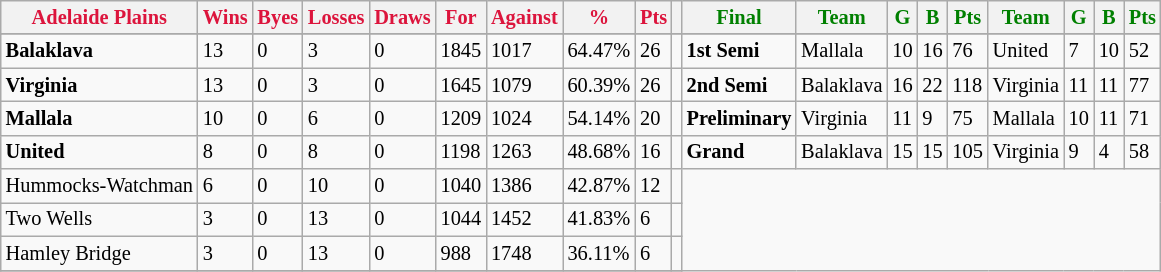<table style="font-size: 85%; text-align: left;" class="wikitable">
<tr>
<th style="color:crimson">Adelaide Plains</th>
<th style="color:crimson">Wins</th>
<th style="color:crimson">Byes</th>
<th style="color:crimson">Losses</th>
<th style="color:crimson">Draws</th>
<th style="color:crimson">For</th>
<th style="color:crimson">Against</th>
<th style="color:crimson">%</th>
<th style="color:crimson">Pts</th>
<th></th>
<th style="color:green">Final</th>
<th style="color:green">Team</th>
<th style="color:green">G</th>
<th style="color:green">B</th>
<th style="color:green">Pts</th>
<th style="color:green">Team</th>
<th style="color:green">G</th>
<th style="color:green">B</th>
<th style="color:green">Pts</th>
</tr>
<tr>
</tr>
<tr>
</tr>
<tr>
<td><strong>	Balaklava	</strong></td>
<td>13</td>
<td>0</td>
<td>3</td>
<td>0</td>
<td>1845</td>
<td>1017</td>
<td>64.47%</td>
<td>26</td>
<td></td>
<td><strong>1st Semi</strong></td>
<td>Mallala</td>
<td>10</td>
<td>16</td>
<td>76</td>
<td>United</td>
<td>7</td>
<td>10</td>
<td>52</td>
</tr>
<tr>
<td><strong>	Virginia	</strong></td>
<td>13</td>
<td>0</td>
<td>3</td>
<td>0</td>
<td>1645</td>
<td>1079</td>
<td>60.39%</td>
<td>26</td>
<td></td>
<td><strong>2nd Semi</strong></td>
<td>Balaklava</td>
<td>16</td>
<td>22</td>
<td>118</td>
<td>Virginia</td>
<td>11</td>
<td>11</td>
<td>77</td>
</tr>
<tr>
<td><strong>	Mallala	</strong></td>
<td>10</td>
<td>0</td>
<td>6</td>
<td>0</td>
<td>1209</td>
<td>1024</td>
<td>54.14%</td>
<td>20</td>
<td></td>
<td><strong>Preliminary</strong></td>
<td>Virginia</td>
<td>11</td>
<td>9</td>
<td>75</td>
<td>Mallala</td>
<td>10</td>
<td>11</td>
<td>71</td>
</tr>
<tr>
<td><strong>	United	</strong></td>
<td>8</td>
<td>0</td>
<td>8</td>
<td>0</td>
<td>1198</td>
<td>1263</td>
<td>48.68%</td>
<td>16</td>
<td></td>
<td><strong>Grand</strong></td>
<td>Balaklava</td>
<td>15</td>
<td>15</td>
<td>105</td>
<td>Virginia</td>
<td>9</td>
<td>4</td>
<td>58</td>
</tr>
<tr>
<td>Hummocks-Watchman</td>
<td>6</td>
<td>0</td>
<td>10</td>
<td>0</td>
<td>1040</td>
<td>1386</td>
<td>42.87%</td>
<td>12</td>
<td></td>
</tr>
<tr>
<td>Two Wells</td>
<td>3</td>
<td>0</td>
<td>13</td>
<td>0</td>
<td>1044</td>
<td>1452</td>
<td>41.83%</td>
<td>6</td>
<td></td>
</tr>
<tr>
<td>Hamley Bridge</td>
<td>3</td>
<td>0</td>
<td>13</td>
<td>0</td>
<td>988</td>
<td>1748</td>
<td>36.11%</td>
<td>6</td>
<td></td>
</tr>
<tr>
</tr>
</table>
